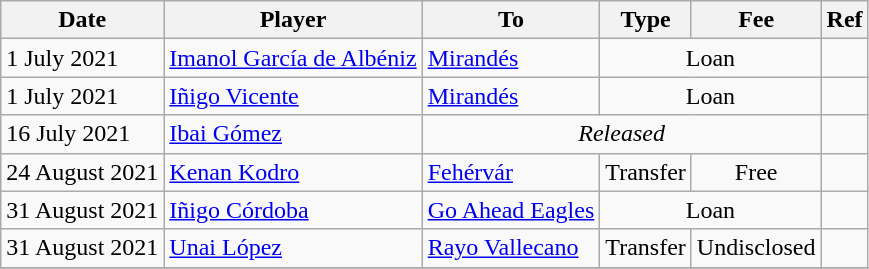<table class="wikitable">
<tr>
<th>Date</th>
<th>Player</th>
<th>To</th>
<th>Type</th>
<th>Fee</th>
<th>Ref</th>
</tr>
<tr>
<td>1 July 2021</td>
<td> <a href='#'>Imanol García de Albéniz</a></td>
<td><a href='#'>Mirandés</a></td>
<td align=center colspan=2>Loan</td>
<td align=center></td>
</tr>
<tr>
<td>1 July 2021</td>
<td> <a href='#'>Iñigo Vicente</a></td>
<td><a href='#'>Mirandés</a></td>
<td align=center colspan=2>Loan</td>
<td align=center></td>
</tr>
<tr>
<td>16 July 2021</td>
<td> <a href='#'>Ibai Gómez</a></td>
<td colspan=3 align=center><em>Released</em></td>
<td align=center></td>
</tr>
<tr>
<td>24 August 2021</td>
<td> <a href='#'>Kenan Kodro</a></td>
<td> <a href='#'>Fehérvár</a></td>
<td align=center>Transfer</td>
<td align=center>Free</td>
<td align=center></td>
</tr>
<tr>
<td>31 August 2021</td>
<td> <a href='#'>Iñigo Córdoba</a></td>
<td> <a href='#'>Go Ahead Eagles</a></td>
<td align=center colspan=2>Loan</td>
<td align=center></td>
</tr>
<tr>
<td>31 August 2021</td>
<td> <a href='#'>Unai López</a></td>
<td><a href='#'>Rayo Vallecano</a></td>
<td align=center>Transfer</td>
<td align=center>Undisclosed</td>
<td align=center></td>
</tr>
<tr>
</tr>
</table>
